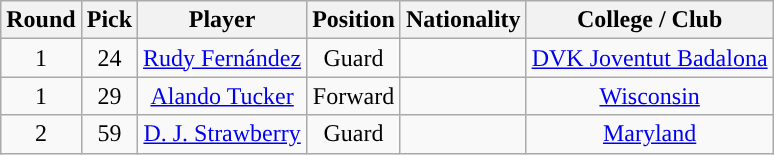<table class="wikitable sortable sortable">
<tr>
<th>Round</th>
<th>Pick</th>
<th>Player</th>
<th>Position</th>
<th>Nationality</th>
<th>College / Club</th>
</tr>
<tr style="text-align: center">
<td>1</td>
<td>24</td>
<td><a href='#'>Rudy Fernández</a></td>
<td>Guard</td>
<td></td>
<td><a href='#'>DVK Joventut Badalona</a></td>
</tr>
<tr style="text-align: center">
<td>1</td>
<td>29</td>
<td><a href='#'>Alando Tucker</a></td>
<td>Forward</td>
<td></td>
<td><a href='#'>Wisconsin</a></td>
</tr>
<tr style="text-align: center">
<td>2</td>
<td>59</td>
<td><a href='#'>D. J. Strawberry</a></td>
<td>Guard</td>
<td></td>
<td><a href='#'>Maryland</a></td>
</tr>
</table>
